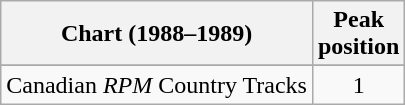<table class="wikitable">
<tr>
<th align="left">Chart (1988–1989)</th>
<th align="center">Peak<br>position</th>
</tr>
<tr>
</tr>
<tr>
<td align="left">Canadian <em>RPM</em> Country Tracks</td>
<td align="center">1</td>
</tr>
</table>
